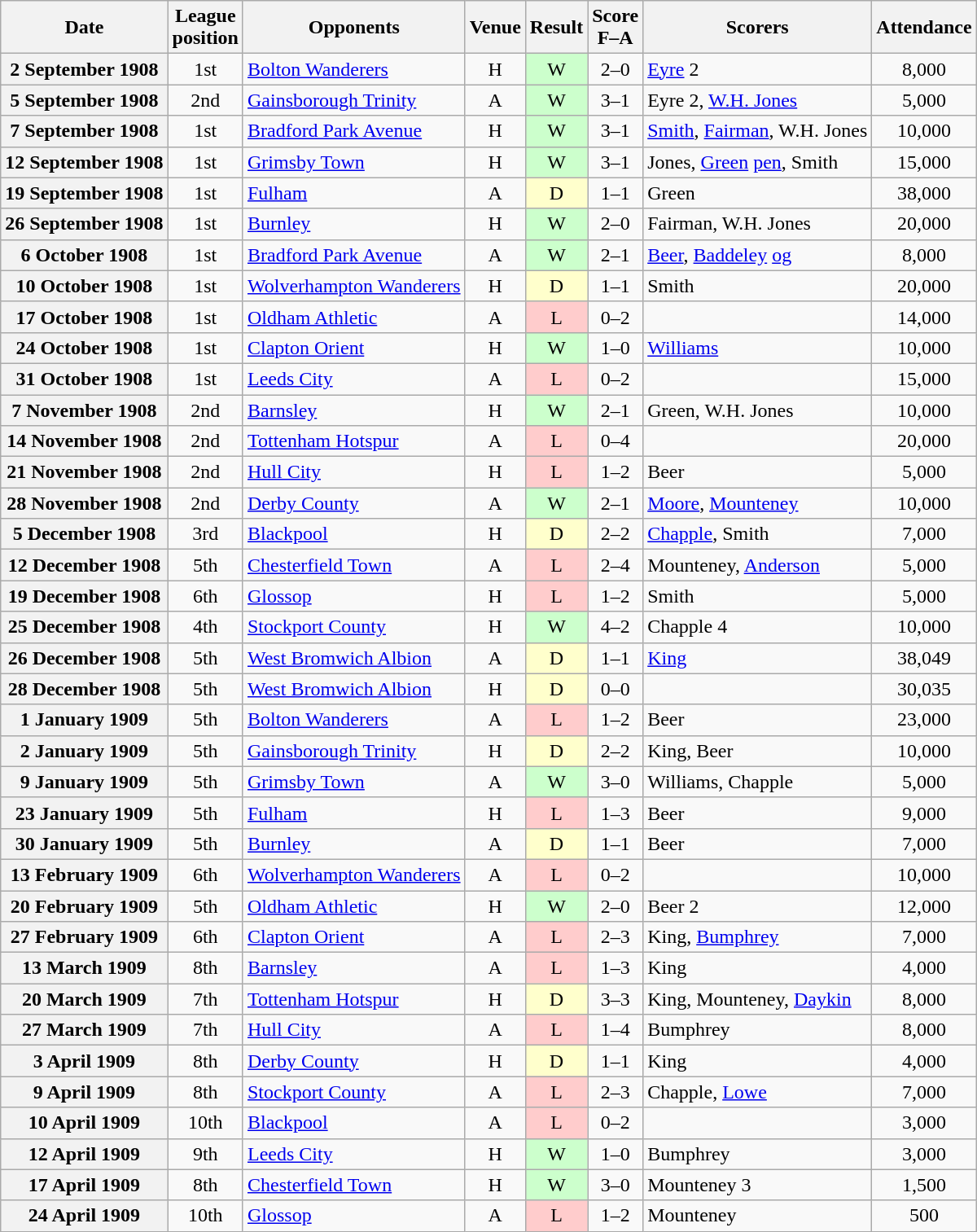<table class="wikitable plainrowheaders" style="text-align:center">
<tr>
<th scope="col">Date</th>
<th scope="col">League<br>position</th>
<th scope="col">Opponents</th>
<th scope="col">Venue</th>
<th scope="col">Result</th>
<th scope="col">Score<br>F–A</th>
<th scope="col">Scorers</th>
<th scope="col">Attendance</th>
</tr>
<tr>
<th scope="row">2 September 1908</th>
<td>1st</td>
<td align="left"><a href='#'>Bolton Wanderers</a></td>
<td>H</td>
<td style=background:#cfc>W</td>
<td>2–0</td>
<td align="left"><a href='#'>Eyre</a> 2</td>
<td>8,000</td>
</tr>
<tr>
<th scope="row">5 September 1908</th>
<td>2nd</td>
<td align="left"><a href='#'>Gainsborough Trinity</a></td>
<td>A</td>
<td style=background:#cfc>W</td>
<td>3–1</td>
<td align="left">Eyre 2, <a href='#'>W.H. Jones</a></td>
<td>5,000</td>
</tr>
<tr>
<th scope="row">7 September 1908</th>
<td>1st</td>
<td align="left"><a href='#'>Bradford Park Avenue</a></td>
<td>H</td>
<td style=background:#cfc>W</td>
<td>3–1</td>
<td align="left"><a href='#'>Smith</a>, <a href='#'>Fairman</a>, W.H. Jones</td>
<td>10,000</td>
</tr>
<tr>
<th scope="row">12 September 1908</th>
<td>1st</td>
<td align="left"><a href='#'>Grimsby Town</a></td>
<td>H</td>
<td style=background:#cfc>W</td>
<td>3–1</td>
<td align="left">Jones, <a href='#'>Green</a> <a href='#'>pen</a>, Smith</td>
<td>15,000</td>
</tr>
<tr>
<th scope="row">19 September 1908</th>
<td>1st</td>
<td align="left"><a href='#'>Fulham</a></td>
<td>A</td>
<td style=background:#ffc>D</td>
<td>1–1</td>
<td align="left">Green</td>
<td>38,000</td>
</tr>
<tr>
<th scope="row">26 September 1908</th>
<td>1st</td>
<td align="left"><a href='#'>Burnley</a></td>
<td>H</td>
<td style=background:#cfc>W</td>
<td>2–0</td>
<td align="left">Fairman, W.H. Jones</td>
<td>20,000</td>
</tr>
<tr>
<th scope="row">6 October 1908</th>
<td>1st</td>
<td align="left"><a href='#'>Bradford Park Avenue</a></td>
<td>A</td>
<td style=background:#cfc>W</td>
<td>2–1</td>
<td align="left"><a href='#'>Beer</a>, <a href='#'>Baddeley</a> <a href='#'>og</a></td>
<td>8,000</td>
</tr>
<tr>
<th scope="row">10 October 1908</th>
<td>1st</td>
<td align="left"><a href='#'>Wolverhampton Wanderers</a></td>
<td>H</td>
<td style=background:#ffc>D</td>
<td>1–1</td>
<td align="left">Smith</td>
<td>20,000</td>
</tr>
<tr>
<th scope="row">17 October 1908</th>
<td>1st</td>
<td align="left"><a href='#'>Oldham Athletic</a></td>
<td>A</td>
<td style=background:#fcc>L</td>
<td>0–2</td>
<td></td>
<td>14,000</td>
</tr>
<tr>
<th scope="row">24 October 1908</th>
<td>1st</td>
<td align="left"><a href='#'>Clapton Orient</a></td>
<td>H</td>
<td style=background:#cfc>W</td>
<td>1–0</td>
<td align="left"><a href='#'>Williams</a></td>
<td>10,000</td>
</tr>
<tr>
<th scope="row">31 October 1908</th>
<td>1st</td>
<td align="left"><a href='#'>Leeds City</a></td>
<td>A</td>
<td style=background:#fcc>L</td>
<td>0–2</td>
<td></td>
<td>15,000</td>
</tr>
<tr>
<th scope="row">7 November 1908</th>
<td>2nd</td>
<td align="left"><a href='#'>Barnsley</a></td>
<td>H</td>
<td style=background:#cfc>W</td>
<td>2–1</td>
<td align="left">Green, W.H. Jones</td>
<td>10,000</td>
</tr>
<tr>
<th scope="row">14 November 1908</th>
<td>2nd</td>
<td align="left"><a href='#'>Tottenham Hotspur</a></td>
<td>A</td>
<td style=background:#fcc>L</td>
<td>0–4</td>
<td></td>
<td>20,000</td>
</tr>
<tr>
<th scope="row">21 November 1908</th>
<td>2nd</td>
<td align="left"><a href='#'>Hull City</a></td>
<td>H</td>
<td style=background:#fcc>L</td>
<td>1–2</td>
<td align="left">Beer</td>
<td>5,000</td>
</tr>
<tr>
<th scope="row">28 November 1908</th>
<td>2nd</td>
<td align="left"><a href='#'>Derby County</a></td>
<td>A</td>
<td style=background:#cfc>W</td>
<td>2–1</td>
<td align="left"><a href='#'>Moore</a>, <a href='#'>Mounteney</a></td>
<td>10,000</td>
</tr>
<tr>
<th scope="row">5 December 1908</th>
<td>3rd</td>
<td align="left"><a href='#'>Blackpool</a></td>
<td>H</td>
<td style=background:#ffc>D</td>
<td>2–2</td>
<td align="left"><a href='#'>Chapple</a>, Smith</td>
<td>7,000</td>
</tr>
<tr>
<th scope="row">12 December 1908</th>
<td>5th</td>
<td align="left"><a href='#'>Chesterfield Town</a></td>
<td>A</td>
<td style=background:#fcc>L</td>
<td>2–4</td>
<td align="left">Mounteney, <a href='#'>Anderson</a></td>
<td>5,000</td>
</tr>
<tr>
<th scope="row">19 December 1908</th>
<td>6th</td>
<td align="left"><a href='#'>Glossop</a></td>
<td>H</td>
<td style=background:#fcc>L</td>
<td>1–2</td>
<td align="left">Smith</td>
<td>5,000</td>
</tr>
<tr>
<th scope="row">25 December 1908</th>
<td>4th</td>
<td align="left"><a href='#'>Stockport County</a></td>
<td>H</td>
<td style=background:#cfc>W</td>
<td>4–2</td>
<td align="left">Chapple 4</td>
<td>10,000</td>
</tr>
<tr>
<th scope="row">26 December 1908</th>
<td>5th</td>
<td align="left"><a href='#'>West Bromwich Albion</a></td>
<td>A</td>
<td style=background:#ffc>D</td>
<td>1–1</td>
<td align="left"><a href='#'>King</a></td>
<td>38,049</td>
</tr>
<tr>
<th scope="row">28 December 1908</th>
<td>5th</td>
<td align="left"><a href='#'>West Bromwich Albion</a></td>
<td>H</td>
<td style=background:#ffc>D</td>
<td>0–0</td>
<td></td>
<td>30,035</td>
</tr>
<tr>
<th scope="row">1 January 1909</th>
<td>5th</td>
<td align="left"><a href='#'>Bolton Wanderers</a></td>
<td>A</td>
<td style=background:#fcc>L</td>
<td>1–2</td>
<td align="left">Beer</td>
<td>23,000</td>
</tr>
<tr>
<th scope="row">2 January 1909</th>
<td>5th</td>
<td align="left"><a href='#'>Gainsborough Trinity</a></td>
<td>H</td>
<td style=background:#ffc>D</td>
<td>2–2</td>
<td align="left">King, Beer</td>
<td>10,000</td>
</tr>
<tr>
<th scope="row">9 January 1909</th>
<td>5th</td>
<td align="left"><a href='#'>Grimsby Town</a></td>
<td>A</td>
<td style=background:#cfc>W</td>
<td>3–0</td>
<td align="left">Williams, Chapple</td>
<td>5,000</td>
</tr>
<tr>
<th scope="row">23 January 1909</th>
<td>5th</td>
<td align="left"><a href='#'>Fulham</a></td>
<td>H</td>
<td style=background:#fcc>L</td>
<td>1–3</td>
<td align="left">Beer</td>
<td>9,000</td>
</tr>
<tr>
<th scope="row">30 January 1909</th>
<td>5th</td>
<td align="left"><a href='#'>Burnley</a></td>
<td>A</td>
<td style=background:#ffc>D</td>
<td>1–1</td>
<td align="left">Beer</td>
<td>7,000</td>
</tr>
<tr>
<th scope="row">13 February 1909</th>
<td>6th</td>
<td align="left"><a href='#'>Wolverhampton Wanderers</a></td>
<td>A</td>
<td style=background:#fcc>L</td>
<td>0–2</td>
<td></td>
<td>10,000</td>
</tr>
<tr>
<th scope="row">20 February 1909</th>
<td>5th</td>
<td align="left"><a href='#'>Oldham Athletic</a></td>
<td>H</td>
<td style=background:#cfc>W</td>
<td>2–0</td>
<td align="left">Beer 2</td>
<td>12,000</td>
</tr>
<tr>
<th scope="row">27 February 1909</th>
<td>6th</td>
<td align="left"><a href='#'>Clapton Orient</a></td>
<td>A</td>
<td style=background:#fcc>L</td>
<td>2–3</td>
<td align="left">King, <a href='#'>Bumphrey</a></td>
<td>7,000</td>
</tr>
<tr>
<th scope="row">13 March 1909</th>
<td>8th</td>
<td align="left"><a href='#'>Barnsley</a></td>
<td>A</td>
<td style=background:#fcc>L</td>
<td>1–3</td>
<td align="left">King</td>
<td>4,000</td>
</tr>
<tr>
<th scope="row">20 March 1909</th>
<td>7th</td>
<td align="left"><a href='#'>Tottenham Hotspur</a></td>
<td>H</td>
<td style=background:#ffc>D</td>
<td>3–3</td>
<td align="left">King, Mounteney, <a href='#'>Daykin</a></td>
<td>8,000</td>
</tr>
<tr>
<th scope="row">27 March 1909</th>
<td>7th</td>
<td align="left"><a href='#'>Hull City</a></td>
<td>A</td>
<td style=background:#fcc>L</td>
<td>1–4</td>
<td align="left">Bumphrey</td>
<td>8,000</td>
</tr>
<tr>
<th scope="row">3 April 1909</th>
<td>8th</td>
<td align="left"><a href='#'>Derby County</a></td>
<td>H</td>
<td style=background:#ffc>D</td>
<td>1–1</td>
<td align="left">King</td>
<td>4,000</td>
</tr>
<tr>
<th scope="row">9 April 1909</th>
<td>8th</td>
<td align="left"><a href='#'>Stockport County</a></td>
<td>A</td>
<td style=background:#fcc>L</td>
<td>2–3</td>
<td align="left">Chapple, <a href='#'>Lowe</a></td>
<td>7,000</td>
</tr>
<tr>
<th scope="row">10 April 1909</th>
<td>10th</td>
<td align="left"><a href='#'>Blackpool</a></td>
<td>A</td>
<td style=background:#fcc>L</td>
<td>0–2</td>
<td></td>
<td>3,000</td>
</tr>
<tr>
<th scope="row">12 April 1909</th>
<td>9th</td>
<td align="left"><a href='#'>Leeds City</a></td>
<td>H</td>
<td style=background:#cfc>W</td>
<td>1–0</td>
<td align="left">Bumphrey</td>
<td>3,000</td>
</tr>
<tr>
<th scope="row">17 April 1909</th>
<td>8th</td>
<td align="left"><a href='#'>Chesterfield Town</a></td>
<td>H</td>
<td style=background:#cfc>W</td>
<td>3–0</td>
<td align="left">Mounteney 3</td>
<td>1,500</td>
</tr>
<tr>
<th scope="row">24 April 1909</th>
<td>10th</td>
<td align="left"><a href='#'>Glossop</a></td>
<td>A</td>
<td style=background:#fcc>L</td>
<td>1–2</td>
<td align="left">Mounteney</td>
<td>500</td>
</tr>
</table>
